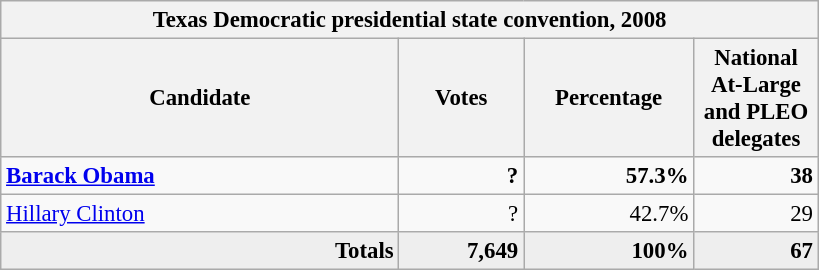<table class="wikitable" style="font-size:95%; text-align:right;">
<tr>
<th colspan="4">Texas Democratic presidential state convention, 2008</th>
</tr>
<tr>
<th style="width: 17em">Candidate</th>
<th style="width: 5em">Votes</th>
<th style="width: 7em">Percentage</th>
<th style="width: 5em">National At-Large and PLEO delegates</th>
</tr>
<tr>
<td align="left"><strong><a href='#'>Barack Obama</a></strong></td>
<td><strong>?</strong></td>
<td><strong>57.3%</strong></td>
<td><strong>38</strong></td>
</tr>
<tr>
<td align="left"><a href='#'>Hillary Clinton</a></td>
<td>?</td>
<td>42.7%</td>
<td>29</td>
</tr>
<tr bgcolor="#EEEEEE" style="margin-right:0.5em">
<td><strong>Totals</strong></td>
<td><strong>7,649</strong></td>
<td><strong>100%</strong></td>
<td><strong>67</strong></td>
</tr>
</table>
